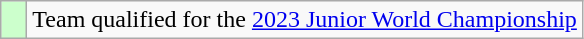<table class="wikitable" style="text-align: center;">
<tr>
<td width=10px bgcolor=#ccffcc></td>
<td>Team qualified for the <a href='#'>2023 Junior World Championship</a></td>
</tr>
</table>
